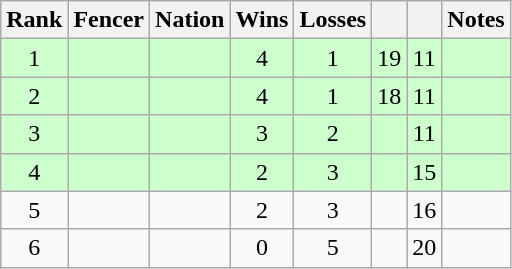<table class="wikitable sortable" style="text-align: center;">
<tr>
<th>Rank</th>
<th>Fencer</th>
<th>Nation</th>
<th>Wins</th>
<th>Losses</th>
<th></th>
<th></th>
<th>Notes</th>
</tr>
<tr style="background:#cfc;">
<td>1</td>
<td align=left></td>
<td align=left></td>
<td>4</td>
<td>1</td>
<td>19</td>
<td>11</td>
<td></td>
</tr>
<tr style="background:#cfc;">
<td>2</td>
<td align=left></td>
<td align=left></td>
<td>4</td>
<td>1</td>
<td>18</td>
<td>11</td>
<td></td>
</tr>
<tr style="background:#cfc;">
<td>3</td>
<td align=left></td>
<td align=left></td>
<td>3</td>
<td>2</td>
<td></td>
<td>11</td>
<td></td>
</tr>
<tr style="background:#cfc;">
<td>4</td>
<td align=left></td>
<td align=left></td>
<td>2</td>
<td>3</td>
<td></td>
<td>15</td>
<td></td>
</tr>
<tr>
<td>5</td>
<td align=left></td>
<td align=left></td>
<td>2</td>
<td>3</td>
<td></td>
<td>16</td>
<td></td>
</tr>
<tr>
<td>6</td>
<td align=left></td>
<td align=left></td>
<td>0</td>
<td>5</td>
<td></td>
<td>20</td>
<td></td>
</tr>
</table>
